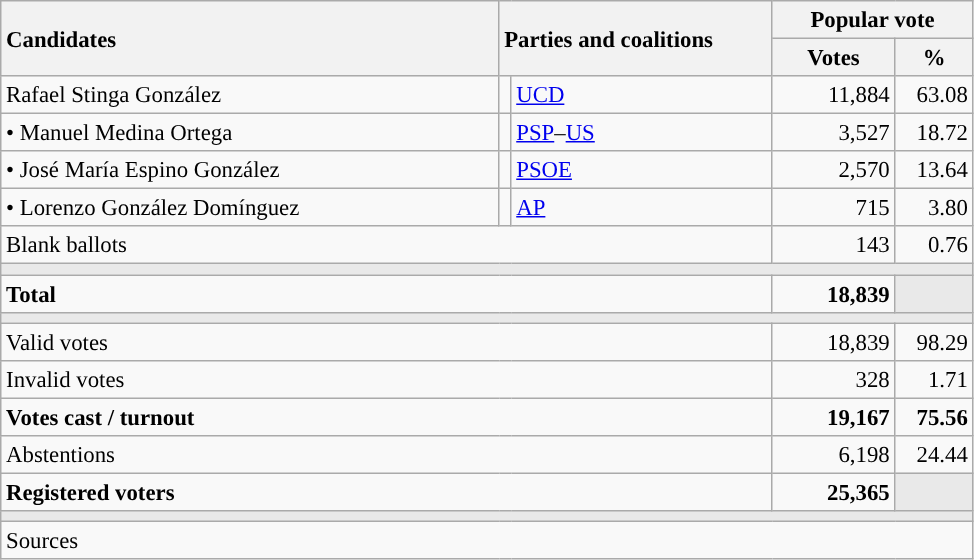<table class="wikitable" style="text-align:right; font-size:95%;">
<tr>
<th style="text-align:left;" rowspan="2" width="325">Candidates</th>
<th style="text-align:left;" rowspan="2" colspan="2" width="175">Parties and coalitions</th>
<th colspan="2">Popular vote</th>
</tr>
<tr>
<th width="75">Votes</th>
<th width="45">%</th>
</tr>
<tr>
<td align="left"> Rafael Stinga González</td>
<td width="1" style="color:inherit;background:"></td>
<td align="left"><a href='#'>UCD</a></td>
<td>11,884</td>
<td>63.08</td>
</tr>
<tr>
<td align="left">• Manuel Medina Ortega</td>
<td style="color:inherit;background:"></td>
<td align="left"><a href='#'>PSP</a>–<a href='#'>US</a></td>
<td>3,527</td>
<td>18.72</td>
</tr>
<tr>
<td align="left">• José María Espino González</td>
<td style="color:inherit;background:"></td>
<td align="left"><a href='#'>PSOE</a></td>
<td>2,570</td>
<td>13.64</td>
</tr>
<tr>
<td align="left">• Lorenzo González Domínguez</td>
<td style="color:inherit;background:"></td>
<td align="left"><a href='#'>AP</a></td>
<td>715</td>
<td>3.80</td>
</tr>
<tr>
<td align="left" colspan="3">Blank ballots</td>
<td>143</td>
<td>0.76</td>
</tr>
<tr>
<td colspan="5" bgcolor="#E9E9E9"></td>
</tr>
<tr style="font-weight:bold;">
<td align="left" colspan="3">Total</td>
<td>18,839</td>
<td bgcolor="#E9E9E9"></td>
</tr>
<tr>
<td colspan="5" bgcolor="#E9E9E9"></td>
</tr>
<tr>
<td align="left" colspan="3">Valid votes</td>
<td>18,839</td>
<td>98.29</td>
</tr>
<tr>
<td align="left" colspan="3">Invalid votes</td>
<td>328</td>
<td>1.71</td>
</tr>
<tr style="font-weight:bold;">
<td align="left" colspan="3">Votes cast / turnout</td>
<td>19,167</td>
<td>75.56</td>
</tr>
<tr>
<td align="left" colspan="3">Abstentions</td>
<td>6,198</td>
<td>24.44</td>
</tr>
<tr style="font-weight:bold;">
<td align="left" colspan="3">Registered voters</td>
<td>25,365</td>
<td bgcolor="#E9E9E9"></td>
</tr>
<tr>
<td colspan="5" bgcolor="#E9E9E9"></td>
</tr>
<tr>
<td align="left" colspan="5">Sources</td>
</tr>
</table>
